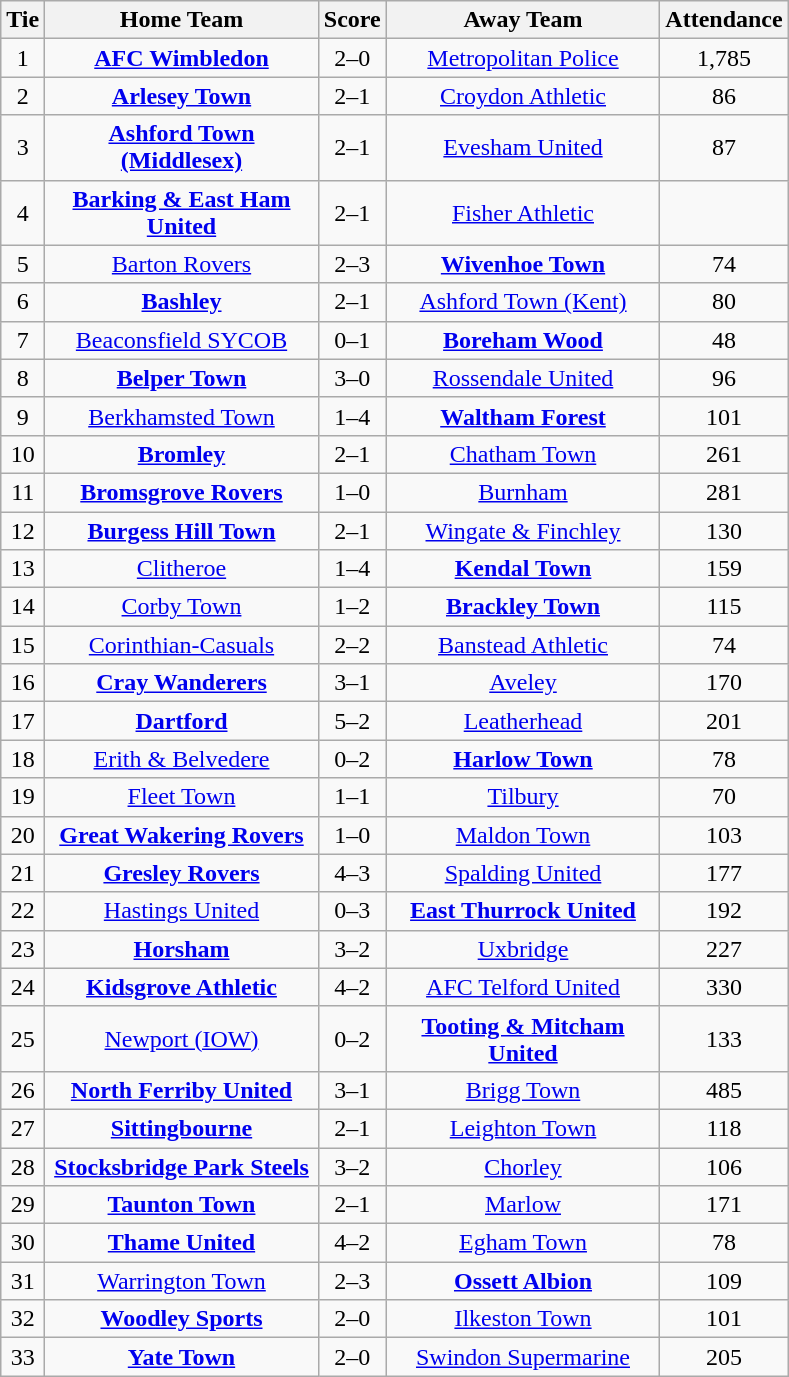<table class="wikitable" style="text-align:center;">
<tr>
<th width=20>Tie</th>
<th width=175>Home Team</th>
<th width=20>Score</th>
<th width=175>Away Team</th>
<th width=20>Attendance</th>
</tr>
<tr>
<td>1</td>
<td><strong><a href='#'>AFC Wimbledon</a></strong></td>
<td>2–0</td>
<td><a href='#'>Metropolitan Police</a></td>
<td>1,785</td>
</tr>
<tr>
<td>2</td>
<td><strong><a href='#'>Arlesey Town</a></strong></td>
<td>2–1</td>
<td><a href='#'>Croydon Athletic</a></td>
<td>86</td>
</tr>
<tr>
<td>3</td>
<td><strong><a href='#'>Ashford Town (Middlesex)</a></strong></td>
<td>2–1</td>
<td><a href='#'>Evesham United</a></td>
<td>87</td>
</tr>
<tr>
<td>4</td>
<td><strong><a href='#'>Barking & East Ham United</a></strong></td>
<td>2–1</td>
<td><a href='#'>Fisher Athletic</a></td>
<td></td>
</tr>
<tr>
<td>5</td>
<td><a href='#'>Barton Rovers</a></td>
<td>2–3</td>
<td><strong><a href='#'>Wivenhoe Town</a></strong></td>
<td>74</td>
</tr>
<tr>
<td>6</td>
<td><strong><a href='#'>Bashley</a></strong></td>
<td>2–1</td>
<td><a href='#'>Ashford Town (Kent)</a></td>
<td>80</td>
</tr>
<tr>
<td>7</td>
<td><a href='#'>Beaconsfield SYCOB</a></td>
<td>0–1</td>
<td><strong><a href='#'>Boreham Wood</a></strong></td>
<td>48</td>
</tr>
<tr>
<td>8</td>
<td><strong><a href='#'>Belper Town</a></strong></td>
<td>3–0</td>
<td><a href='#'>Rossendale United</a></td>
<td>96</td>
</tr>
<tr>
<td>9</td>
<td><a href='#'>Berkhamsted Town</a></td>
<td>1–4</td>
<td><strong><a href='#'>Waltham Forest</a></strong></td>
<td>101</td>
</tr>
<tr>
<td>10</td>
<td><strong><a href='#'>Bromley</a></strong></td>
<td>2–1</td>
<td><a href='#'>Chatham Town</a></td>
<td>261</td>
</tr>
<tr>
<td>11</td>
<td><strong><a href='#'>Bromsgrove Rovers</a></strong></td>
<td>1–0</td>
<td><a href='#'>Burnham</a></td>
<td>281</td>
</tr>
<tr>
<td>12</td>
<td><strong><a href='#'>Burgess Hill Town</a></strong></td>
<td>2–1</td>
<td><a href='#'>Wingate & Finchley</a></td>
<td>130</td>
</tr>
<tr>
<td>13</td>
<td><a href='#'>Clitheroe</a></td>
<td>1–4</td>
<td><strong><a href='#'>Kendal Town</a></strong></td>
<td>159</td>
</tr>
<tr>
<td>14</td>
<td><a href='#'>Corby Town</a></td>
<td>1–2</td>
<td><strong><a href='#'>Brackley Town</a></strong></td>
<td>115</td>
</tr>
<tr>
<td>15</td>
<td><a href='#'>Corinthian-Casuals</a></td>
<td>2–2</td>
<td><a href='#'>Banstead Athletic</a></td>
<td>74</td>
</tr>
<tr>
<td>16</td>
<td><strong><a href='#'>Cray Wanderers</a></strong></td>
<td>3–1</td>
<td><a href='#'>Aveley</a></td>
<td>170</td>
</tr>
<tr>
<td>17</td>
<td><strong><a href='#'>Dartford</a></strong></td>
<td>5–2</td>
<td><a href='#'>Leatherhead</a></td>
<td>201</td>
</tr>
<tr>
<td>18</td>
<td><a href='#'>Erith & Belvedere</a></td>
<td>0–2</td>
<td><strong><a href='#'>Harlow Town</a></strong></td>
<td>78</td>
</tr>
<tr>
<td>19</td>
<td><a href='#'>Fleet Town</a></td>
<td>1–1</td>
<td><a href='#'>Tilbury</a></td>
<td>70</td>
</tr>
<tr>
<td>20</td>
<td><strong><a href='#'>Great Wakering Rovers</a></strong></td>
<td>1–0</td>
<td><a href='#'>Maldon Town</a></td>
<td>103</td>
</tr>
<tr>
<td>21</td>
<td><strong><a href='#'>Gresley Rovers</a></strong></td>
<td>4–3</td>
<td><a href='#'>Spalding United</a></td>
<td>177</td>
</tr>
<tr>
<td>22</td>
<td><a href='#'>Hastings United</a></td>
<td>0–3</td>
<td><strong><a href='#'>East Thurrock United</a></strong></td>
<td>192</td>
</tr>
<tr>
<td>23</td>
<td><strong><a href='#'>Horsham</a></strong></td>
<td>3–2</td>
<td><a href='#'>Uxbridge</a></td>
<td>227</td>
</tr>
<tr>
<td>24</td>
<td><strong><a href='#'>Kidsgrove Athletic</a></strong></td>
<td>4–2</td>
<td><a href='#'>AFC Telford United</a></td>
<td>330</td>
</tr>
<tr>
<td>25</td>
<td><a href='#'>Newport (IOW)</a></td>
<td>0–2</td>
<td><strong><a href='#'>Tooting & Mitcham United</a></strong></td>
<td>133</td>
</tr>
<tr>
<td>26</td>
<td><strong><a href='#'>North Ferriby United</a></strong></td>
<td>3–1</td>
<td><a href='#'>Brigg Town</a></td>
<td>485</td>
</tr>
<tr>
<td>27</td>
<td><strong><a href='#'>Sittingbourne</a></strong></td>
<td>2–1</td>
<td><a href='#'>Leighton Town</a></td>
<td>118</td>
</tr>
<tr>
<td>28</td>
<td><strong><a href='#'>Stocksbridge Park Steels</a></strong></td>
<td>3–2</td>
<td><a href='#'>Chorley</a></td>
<td>106</td>
</tr>
<tr>
<td>29</td>
<td><strong><a href='#'>Taunton Town</a></strong></td>
<td>2–1</td>
<td><a href='#'>Marlow</a></td>
<td>171</td>
</tr>
<tr>
<td>30</td>
<td><strong><a href='#'>Thame United</a></strong></td>
<td>4–2</td>
<td><a href='#'>Egham Town</a></td>
<td>78</td>
</tr>
<tr>
<td>31</td>
<td><a href='#'>Warrington Town</a></td>
<td>2–3</td>
<td><strong><a href='#'>Ossett Albion</a></strong></td>
<td>109</td>
</tr>
<tr>
<td>32</td>
<td><strong><a href='#'>Woodley Sports</a></strong></td>
<td>2–0</td>
<td><a href='#'>Ilkeston Town</a></td>
<td>101</td>
</tr>
<tr>
<td>33</td>
<td><strong><a href='#'>Yate Town</a></strong></td>
<td>2–0</td>
<td><a href='#'>Swindon Supermarine</a></td>
<td>205</td>
</tr>
</table>
